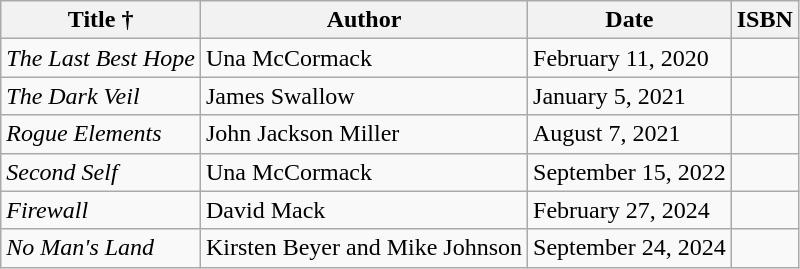<table class="wikitable">
<tr>
<th>Title †</th>
<th>Author</th>
<th>Date</th>
<th>ISBN</th>
</tr>
<tr>
<td><em>The Last Best Hope</em></td>
<td>Una McCormack</td>
<td>February 11, 2020</td>
<td></td>
</tr>
<tr>
<td><em>The Dark Veil</em></td>
<td>James Swallow</td>
<td>January 5, 2021</td>
<td></td>
</tr>
<tr>
<td><em>Rogue Elements</em></td>
<td>John Jackson Miller</td>
<td>August 7, 2021</td>
<td></td>
</tr>
<tr>
<td><em>Second Self</em></td>
<td>Una McCormack</td>
<td>September 15, 2022</td>
<td></td>
</tr>
<tr>
<td><em>Firewall</em></td>
<td>David Mack</td>
<td>February 27, 2024</td>
<td></td>
</tr>
<tr>
<td><em>No Man's Land</em></td>
<td>Kirsten Beyer and Mike Johnson</td>
<td>September 24, 2024</td>
<td></td>
</tr>
</table>
